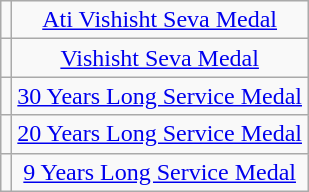<table class="wikitable" style="text-align:center;">
<tr>
<td></td>
<td><a href='#'>Ati Vishisht Seva Medal</a></td>
</tr>
<tr>
<td></td>
<td><a href='#'>Vishisht Seva Medal</a></td>
</tr>
<tr>
<td></td>
<td><a href='#'>30 Years Long Service Medal</a></td>
</tr>
<tr>
<td></td>
<td><a href='#'>20 Years Long Service Medal</a></td>
</tr>
<tr>
<td></td>
<td><a href='#'>9 Years Long Service Medal</a></td>
</tr>
</table>
